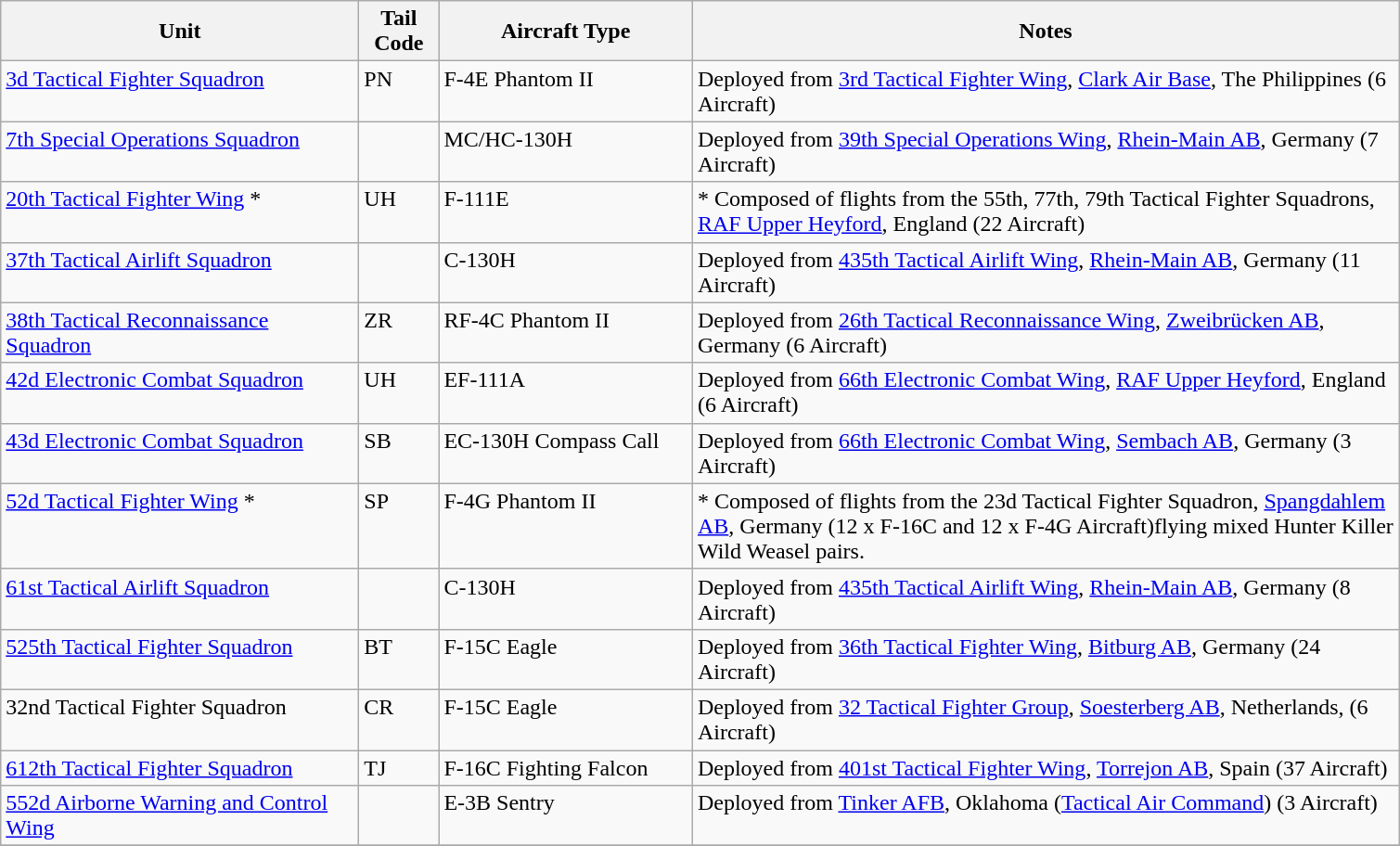<table class="wikitable">
<tr>
<th scope="col" width="250">Unit</th>
<th scope="col" width="50">Tail Code</th>
<th scope="col" width="175">Aircraft Type</th>
<th scope="col" width="500">Notes</th>
</tr>
<tr valign="top">
<td><a href='#'>3d Tactical Fighter Squadron</a></td>
<td>PN</td>
<td>F-4E Phantom II</td>
<td>Deployed from <a href='#'>3rd Tactical Fighter Wing</a>, <a href='#'>Clark Air Base</a>, The Philippines (6 Aircraft)</td>
</tr>
<tr valign="top">
<td><a href='#'>7th Special Operations Squadron</a></td>
<td></td>
<td>MC/HC-130H</td>
<td>Deployed from <a href='#'>39th Special Operations Wing</a>, <a href='#'>Rhein-Main AB</a>, Germany (7 Aircraft)</td>
</tr>
<tr valign="top">
<td><a href='#'>20th Tactical Fighter Wing</a> *</td>
<td>UH</td>
<td>F-111E</td>
<td>* Composed of flights from the 55th, 77th, 79th Tactical Fighter Squadrons, <a href='#'>RAF Upper Heyford</a>, England (22 Aircraft)</td>
</tr>
<tr valign="top">
<td><a href='#'>37th Tactical Airlift Squadron</a></td>
<td></td>
<td>C-130H</td>
<td>Deployed from <a href='#'>435th Tactical Airlift Wing</a>, <a href='#'>Rhein-Main AB</a>, Germany (11 Aircraft)</td>
</tr>
<tr valign="top">
<td><a href='#'>38th Tactical Reconnaissance Squadron</a></td>
<td>ZR</td>
<td>RF-4C Phantom II</td>
<td>Deployed from <a href='#'>26th Tactical Reconnaissance Wing</a>, <a href='#'>Zweibrücken AB</a>, Germany (6 Aircraft)</td>
</tr>
<tr valign="top">
<td><a href='#'>42d Electronic Combat Squadron</a></td>
<td>UH</td>
<td>EF-111A</td>
<td>Deployed from <a href='#'>66th Electronic Combat Wing</a>, <a href='#'>RAF Upper Heyford</a>, England (6 Aircraft)</td>
</tr>
<tr valign="top">
<td><a href='#'>43d Electronic Combat Squadron</a></td>
<td>SB</td>
<td>EC-130H Compass Call</td>
<td>Deployed from <a href='#'>66th Electronic Combat Wing</a>, <a href='#'>Sembach AB</a>, Germany (3 Aircraft)</td>
</tr>
<tr valign="top">
<td><a href='#'>52d Tactical Fighter Wing</a> *</td>
<td>SP</td>
<td>F-4G Phantom II</td>
<td>* Composed of flights from the 23d Tactical Fighter Squadron, <a href='#'>Spangdahlem AB</a>, Germany (12 x F-16C and 12 x F-4G Aircraft)flying mixed Hunter Killer Wild Weasel pairs.</td>
</tr>
<tr valign="top">
<td><a href='#'>61st Tactical Airlift Squadron</a></td>
<td></td>
<td>C-130H</td>
<td>Deployed from <a href='#'>435th Tactical Airlift Wing</a>, <a href='#'>Rhein-Main AB</a>, Germany (8 Aircraft)</td>
</tr>
<tr valign="top">
<td><a href='#'>525th Tactical Fighter Squadron</a></td>
<td>BT</td>
<td>F-15C Eagle</td>
<td>Deployed from <a href='#'>36th Tactical Fighter Wing</a>, <a href='#'>Bitburg AB</a>, Germany (24 Aircraft)</td>
</tr>
<tr valign="top">
<td>32nd Tactical Fighter Squadron</td>
<td>CR</td>
<td>F-15C Eagle</td>
<td>Deployed from <a href='#'>32 Tactical Fighter Group</a>, <a href='#'>Soesterberg AB</a>, Netherlands, (6 Aircraft)</td>
</tr>
<tr valign="top">
<td><a href='#'>612th Tactical Fighter Squadron</a></td>
<td>TJ</td>
<td>F-16C Fighting Falcon</td>
<td>Deployed from <a href='#'>401st Tactical Fighter Wing</a>, <a href='#'>Torrejon AB</a>, Spain (37 Aircraft)</td>
</tr>
<tr valign="top">
<td><a href='#'>552d Airborne Warning and Control Wing</a></td>
<td></td>
<td>E-3B Sentry</td>
<td>Deployed from <a href='#'>Tinker AFB</a>, Oklahoma (<a href='#'>Tactical Air Command</a>) (3 Aircraft)</td>
</tr>
<tr>
</tr>
<tr>
</tr>
</table>
